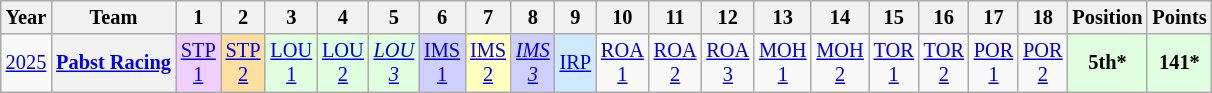<table class="wikitable" style="text-align:center; font-size:85%">
<tr>
<th>Year</th>
<th>Team</th>
<th>1</th>
<th>2</th>
<th>3</th>
<th>4</th>
<th>5</th>
<th>6</th>
<th>7</th>
<th>8</th>
<th>9</th>
<th>10</th>
<th>11</th>
<th>12</th>
<th>13</th>
<th>14</th>
<th>15</th>
<th>16</th>
<th>17</th>
<th>18</th>
<th>Position</th>
<th>Points</th>
</tr>
<tr>
<td><a href='#'>2025</a></td>
<th nowrap><a href='#'>Pabst Racing</a></th>
<td style="background:#EFCFFF;"><a href='#'>STP<br>1</a><br></td>
<td style="background:#ffdf9f;"><a href='#'>STP<br>2</a><br></td>
<td style="background:#DFFFDF;"><a href='#'>LOU<br>1</a><br></td>
<td style="background:#DFFFDF;"><a href='#'>LOU<br>2</a><br></td>
<td style="background:#DFFFDF;"><em><a href='#'>LOU<br>3</a></em><br></td>
<td style="background:#CFCFFF;"><a href='#'>IMS<br>1</a><br></td>
<td style="background:#FFFFBF;"><a href='#'>IMS<br>2</a><br></td>
<td style="background:#CFCFFF;"><em><a href='#'>IMS<br>3</a></em><br></td>
<td style="background:#CFEAFF;"><a href='#'>IRP</a><br></td>
<td><a href='#'>ROA<br>1</a></td>
<td><a href='#'>ROA<br>2</a></td>
<td><a href='#'>ROA<br>3</a></td>
<td><a href='#'>MOH<br>1</a></td>
<td><a href='#'>MOH<br>2</a></td>
<td><a href='#'>TOR<br>1</a></td>
<td><a href='#'>TOR<br>2</a></td>
<td><a href='#'>POR<br>1</a></td>
<td><a href='#'>POR<br>2</a></td>
<th style="background:#DFFFDF;">5th*</th>
<th style="background:#DFFFDF;">141*</th>
</tr>
</table>
